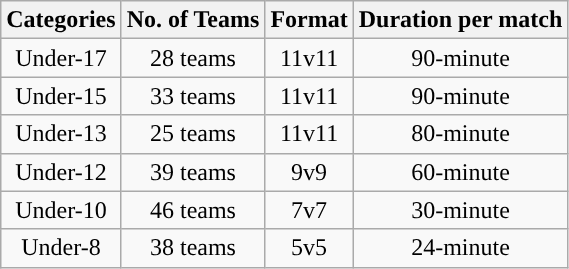<table class="wikitable" style="text-align: center;">
<tr>
<th>Categories</th>
<th>No. of Teams</th>
<th>Format</th>
<th>Duration per match</th>
</tr>
<tr>
<td>Under-17</td>
<td>28 teams</td>
<td>11v11</td>
<td>90-minute</td>
</tr>
<tr>
<td>Under-15</td>
<td>33 teams</td>
<td>11v11</td>
<td>90-minute</td>
</tr>
<tr>
<td>Under-13</td>
<td>25 teams</td>
<td>11v11</td>
<td>80-minute</td>
</tr>
<tr>
<td>Under-12</td>
<td>39 teams</td>
<td>9v9</td>
<td>60-minute</td>
</tr>
<tr>
<td>Under-10</td>
<td>46 teams</td>
<td>7v7</td>
<td>30-minute</td>
</tr>
<tr>
<td>Under-8</td>
<td>38 teams</td>
<td>5v5</td>
<td>24-minute</td>
</tr>
</table>
